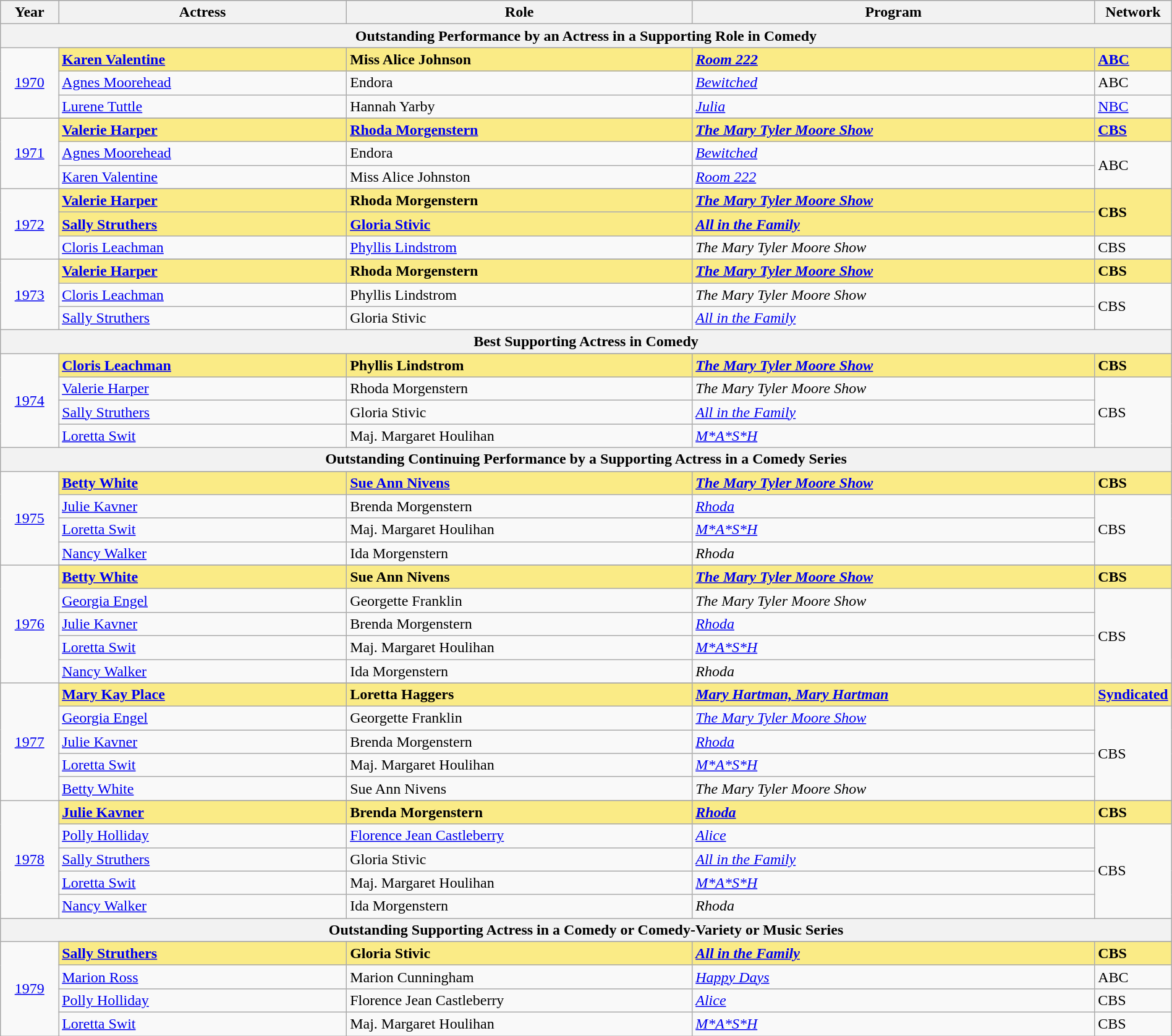<table class="wikitable" style="width:100%">
<tr style="background:#bebebe;">
<th style="width:5%;">Year</th>
<th style="width:25%;">Actress</th>
<th style="width:30%;">Role</th>
<th style="width:35%;">Program</th>
<th style="width:5%;">Network</th>
</tr>
<tr>
<th colspan=5>Outstanding Performance by an Actress in a Supporting Role in Comedy</th>
</tr>
<tr>
<td rowspan=4 style="text-align:center"><a href='#'>1970</a><br></td>
</tr>
<tr style="background:#FAEB86">
<td><strong><a href='#'>Karen Valentine</a></strong></td>
<td><strong>Miss Alice Johnson</strong></td>
<td><strong><em><a href='#'>Room 222</a></em></strong></td>
<td><strong><a href='#'>ABC</a></strong></td>
</tr>
<tr>
<td><a href='#'>Agnes Moorehead</a></td>
<td>Endora</td>
<td><em><a href='#'>Bewitched</a></em></td>
<td>ABC</td>
</tr>
<tr>
<td><a href='#'>Lurene Tuttle</a></td>
<td>Hannah Yarby</td>
<td><em><a href='#'>Julia</a></em></td>
<td><a href='#'>NBC</a></td>
</tr>
<tr>
<td rowspan=4 style="text-align:center"><a href='#'>1971</a><br></td>
</tr>
<tr style="background:#FAEB86">
<td><strong><a href='#'>Valerie Harper</a></strong></td>
<td><strong><a href='#'>Rhoda Morgenstern</a></strong></td>
<td><strong><em><a href='#'>The Mary Tyler Moore Show</a></em></strong></td>
<td><strong><a href='#'>CBS</a></strong></td>
</tr>
<tr>
<td><a href='#'>Agnes Moorehead</a></td>
<td>Endora</td>
<td><em><a href='#'>Bewitched</a></em></td>
<td rowspan=2>ABC</td>
</tr>
<tr>
<td><a href='#'>Karen Valentine</a></td>
<td>Miss Alice Johnston</td>
<td><em><a href='#'>Room 222</a></em></td>
</tr>
<tr>
<td rowspan=4 style="text-align:center"><a href='#'>1972</a><br></td>
</tr>
<tr style="background:#FAEB86">
<td><strong><a href='#'>Valerie Harper</a></strong></td>
<td><strong>Rhoda Morgenstern</strong></td>
<td><strong><em><a href='#'>The Mary Tyler Moore Show</a></em></strong></td>
<td rowspan=2><strong>CBS</strong></td>
</tr>
<tr style="background:#FAEB86">
<td><strong><a href='#'>Sally Struthers</a></strong></td>
<td><strong><a href='#'>Gloria Stivic</a></strong></td>
<td><strong><em><a href='#'>All in the Family</a></em></strong></td>
</tr>
<tr>
<td><a href='#'>Cloris Leachman</a></td>
<td><a href='#'>Phyllis Lindstrom</a></td>
<td><em>The Mary Tyler Moore Show</em></td>
<td>CBS</td>
</tr>
<tr>
<td rowspan=4 style="text-align:center"><a href='#'>1973</a><br></td>
</tr>
<tr style="background:#FAEB86">
<td><strong><a href='#'>Valerie Harper</a></strong></td>
<td><strong>Rhoda Morgenstern</strong></td>
<td><strong><em><a href='#'>The Mary Tyler Moore Show</a></em></strong></td>
<td><strong>CBS</strong></td>
</tr>
<tr>
<td><a href='#'>Cloris Leachman</a></td>
<td>Phyllis Lindstrom</td>
<td><em>The Mary Tyler Moore Show</em></td>
<td rowspan=2>CBS</td>
</tr>
<tr>
<td><a href='#'>Sally Struthers</a></td>
<td>Gloria Stivic</td>
<td><em><a href='#'>All in the Family</a></em></td>
</tr>
<tr>
<th colspan=5>Best Supporting Actress in Comedy</th>
</tr>
<tr>
<td rowspan=5 style="text-align:center"><a href='#'>1974</a><br></td>
</tr>
<tr style="background:#FAEB86">
<td><strong><a href='#'>Cloris Leachman</a></strong></td>
<td><strong>Phyllis Lindstrom</strong></td>
<td><strong><em><a href='#'>The Mary Tyler Moore Show</a></em></strong></td>
<td><strong>CBS</strong></td>
</tr>
<tr>
<td><a href='#'>Valerie Harper</a></td>
<td>Rhoda Morgenstern</td>
<td><em>The Mary Tyler Moore Show</em></td>
<td rowspan=3>CBS</td>
</tr>
<tr>
<td><a href='#'>Sally Struthers</a></td>
<td>Gloria Stivic</td>
<td><em><a href='#'>All in the Family</a></em></td>
</tr>
<tr>
<td><a href='#'>Loretta Swit</a></td>
<td>Maj. Margaret Houlihan</td>
<td><em><a href='#'>M*A*S*H</a></em></td>
</tr>
<tr>
<th colspan=5>Outstanding Continuing Performance by a Supporting Actress in a Comedy Series</th>
</tr>
<tr>
<td rowspan=5 style="text-align:center"><a href='#'>1975</a><br></td>
</tr>
<tr style="background:#FAEB86">
<td><strong><a href='#'>Betty White</a></strong></td>
<td><strong><a href='#'>Sue Ann Nivens</a></strong></td>
<td><strong><em><a href='#'>The Mary Tyler Moore Show</a></em></strong></td>
<td><strong>CBS</strong></td>
</tr>
<tr>
<td><a href='#'>Julie Kavner</a></td>
<td>Brenda Morgenstern</td>
<td><em><a href='#'>Rhoda</a></em></td>
<td rowspan=3>CBS</td>
</tr>
<tr>
<td><a href='#'>Loretta Swit</a></td>
<td>Maj. Margaret Houlihan</td>
<td><em><a href='#'>M*A*S*H</a></em></td>
</tr>
<tr>
<td><a href='#'>Nancy Walker</a></td>
<td>Ida Morgenstern</td>
<td><em>Rhoda</em></td>
</tr>
<tr>
<td rowspan=6 style="text-align:center"><a href='#'>1976</a><br></td>
</tr>
<tr style="background:#FAEB86">
<td><strong><a href='#'>Betty White</a></strong></td>
<td><strong>Sue Ann Nivens</strong></td>
<td><strong><em><a href='#'>The Mary Tyler Moore Show</a></em></strong></td>
<td><strong>CBS</strong></td>
</tr>
<tr>
<td><a href='#'>Georgia Engel</a></td>
<td>Georgette Franklin</td>
<td><em>The Mary Tyler Moore Show</em></td>
<td rowspan=4>CBS</td>
</tr>
<tr>
<td><a href='#'>Julie Kavner</a></td>
<td>Brenda Morgenstern</td>
<td><em><a href='#'>Rhoda</a></em></td>
</tr>
<tr>
<td><a href='#'>Loretta Swit</a></td>
<td>Maj. Margaret Houlihan</td>
<td><em><a href='#'>M*A*S*H</a></em></td>
</tr>
<tr>
<td><a href='#'>Nancy Walker</a></td>
<td>Ida Morgenstern</td>
<td><em>Rhoda</em></td>
</tr>
<tr>
<td rowspan=6 style="text-align:center"><a href='#'>1977</a><br></td>
</tr>
<tr style="background:#FAEB86">
<td><strong><a href='#'>Mary Kay Place</a></strong></td>
<td><strong>Loretta Haggers</strong></td>
<td><strong><em><a href='#'>Mary Hartman, Mary Hartman</a></em></strong></td>
<td><strong><a href='#'>Syndicated</a></strong></td>
</tr>
<tr>
<td><a href='#'>Georgia Engel</a></td>
<td>Georgette Franklin</td>
<td><em><a href='#'>The Mary Tyler Moore Show</a></em></td>
<td rowspan=4>CBS</td>
</tr>
<tr>
<td><a href='#'>Julie Kavner</a></td>
<td>Brenda Morgenstern</td>
<td><em><a href='#'>Rhoda</a></em></td>
</tr>
<tr>
<td><a href='#'>Loretta Swit</a></td>
<td>Maj. Margaret Houlihan</td>
<td><em><a href='#'>M*A*S*H</a></em></td>
</tr>
<tr>
<td><a href='#'>Betty White</a></td>
<td>Sue Ann Nivens</td>
<td><em>The Mary Tyler Moore Show</em></td>
</tr>
<tr>
<td rowspan=6 style="text-align:center"><a href='#'>1978</a><br></td>
</tr>
<tr style="background:#FAEB86">
<td><strong><a href='#'>Julie Kavner</a></strong></td>
<td><strong>Brenda Morgenstern</strong></td>
<td><strong><em><a href='#'>Rhoda</a></em></strong></td>
<td><strong>CBS</strong></td>
</tr>
<tr>
<td><a href='#'>Polly Holliday</a></td>
<td><a href='#'>Florence Jean Castleberry</a></td>
<td><em><a href='#'>Alice</a></em></td>
<td rowspan=4>CBS</td>
</tr>
<tr>
<td><a href='#'>Sally Struthers</a></td>
<td>Gloria Stivic</td>
<td><em><a href='#'>All in the Family</a></em></td>
</tr>
<tr>
<td><a href='#'>Loretta Swit</a></td>
<td>Maj. Margaret Houlihan</td>
<td><em><a href='#'>M*A*S*H</a></em></td>
</tr>
<tr>
<td><a href='#'>Nancy Walker</a></td>
<td>Ida Morgenstern</td>
<td><em>Rhoda</em></td>
</tr>
<tr>
<th colspan=5>Outstanding Supporting Actress in a Comedy or Comedy-Variety or Music Series</th>
</tr>
<tr>
<td rowspan=5 style="text-align:center"><a href='#'>1979</a><br></td>
</tr>
<tr style="background:#FAEB86">
<td><strong><a href='#'>Sally Struthers</a></strong></td>
<td><strong>Gloria Stivic</strong></td>
<td><strong><em><a href='#'>All in the Family</a></em></strong></td>
<td><strong>CBS</strong></td>
</tr>
<tr>
<td><a href='#'>Marion Ross</a></td>
<td>Marion Cunningham</td>
<td><em><a href='#'>Happy Days</a></em></td>
<td>ABC</td>
</tr>
<tr>
<td><a href='#'>Polly Holliday</a></td>
<td>Florence Jean Castleberry</td>
<td><em><a href='#'>Alice</a></em></td>
<td>CBS</td>
</tr>
<tr>
<td><a href='#'>Loretta Swit</a></td>
<td>Maj. Margaret Houlihan</td>
<td><em><a href='#'>M*A*S*H</a></em></td>
<td>CBS</td>
</tr>
</table>
